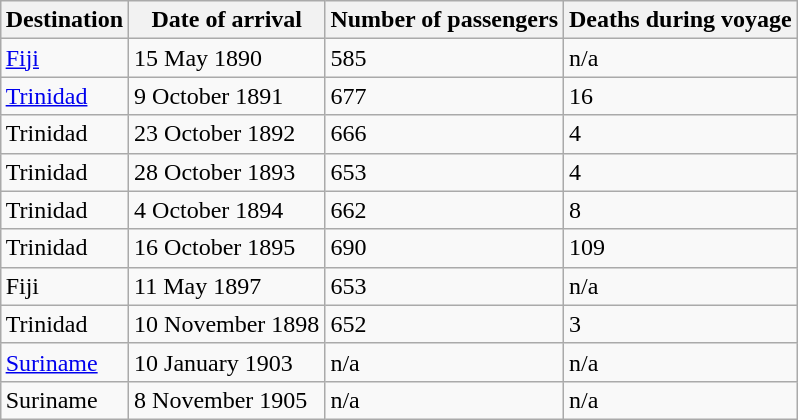<table class="wikitable" style="float:right; clear: right">
<tr>
<th>Destination</th>
<th>Date of arrival</th>
<th>Number of passengers</th>
<th>Deaths during voyage</th>
</tr>
<tr>
<td><a href='#'>Fiji</a></td>
<td>15 May 1890</td>
<td>585</td>
<td>n/a</td>
</tr>
<tr>
<td><a href='#'>Trinidad</a></td>
<td>9 October 1891</td>
<td>677</td>
<td>16</td>
</tr>
<tr>
<td>Trinidad</td>
<td>23 October 1892</td>
<td>666</td>
<td>4</td>
</tr>
<tr>
<td>Trinidad</td>
<td>28 October 1893</td>
<td>653</td>
<td>4</td>
</tr>
<tr>
<td>Trinidad</td>
<td>4 October 1894</td>
<td>662</td>
<td>8</td>
</tr>
<tr>
<td>Trinidad</td>
<td>16 October 1895</td>
<td>690</td>
<td>109</td>
</tr>
<tr>
<td>Fiji</td>
<td>11 May 1897</td>
<td>653</td>
<td>n/a</td>
</tr>
<tr>
<td>Trinidad</td>
<td>10 November 1898</td>
<td>652</td>
<td>3</td>
</tr>
<tr>
<td><a href='#'>Suriname</a></td>
<td>10 January 1903</td>
<td>n/a</td>
<td>n/a</td>
</tr>
<tr>
<td>Suriname</td>
<td>8 November 1905</td>
<td>n/a</td>
<td>n/a</td>
</tr>
</table>
